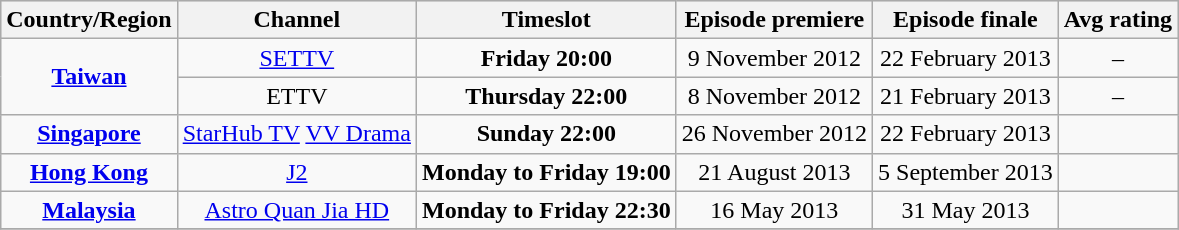<table class="wikitable">
<tr style="background: #e0e0e0;">
<th>Country/Region</th>
<th>Channel</th>
<th>Timeslot</th>
<th>Episode premiere</th>
<th>Episode finale</th>
<th>Avg rating</th>
</tr>
<tr style="background: #f9f9f9;">
<th style="background: #f9f9f9; text-align: center;" rowspan="2"><a href='#'>Taiwan</a></th>
<td style="text-align: center;"><a href='#'>SETTV</a></td>
<td style="text-align: center;"><strong>Friday 20:00</strong></td>
<td style="text-align: center;">9 November 2012</td>
<td style="text-align: center;">22 February 2013</td>
<td style="text-align: center;">–</td>
</tr>
<tr style="background: #f9f9f9;">
<td style="text-align: center;">ETTV</td>
<td style="text-align: center;"><strong>Thursday 22:00</strong></td>
<td style="text-align: center;">8 November 2012</td>
<td style="text-align: center;">21 February 2013</td>
<td style="text-align: center;">–</td>
</tr>
<tr style="background: #f9f9f9;">
<th style="background: #f9f9f9; text-align: center;"><a href='#'>Singapore</a></th>
<td style="text-align: center;"><a href='#'>StarHub TV</a> <a href='#'>VV Drama</a></td>
<td style="text-align: center;"><strong>Sunday 22:00</strong></td>
<td style="text-align: center;">26 November 2012</td>
<td style="text-align: center;">22 February 2013</td>
<td style="text-align: center;"></td>
</tr>
<tr style="background: #f9f9f9;">
<th style="background: #f9f9f9; text-align: center;"><a href='#'>Hong Kong</a></th>
<td style="text-align: center;"><a href='#'>J2</a></td>
<td style="text-align: center;"><strong>Monday to Friday 19:00</strong></td>
<td style="text-align: center;">21 August 2013</td>
<td style="text-align: center;">5 September 2013</td>
<td style="text-align: center;"></td>
</tr>
<tr style="background: #f9f9f9;">
<th style="background: #f9f9f9; text-align: center;"><a href='#'>Malaysia</a></th>
<td style="text-align: center;"><a href='#'>Astro Quan Jia HD</a></td>
<td style="text-align: center;"><strong>Monday to Friday 22:30</strong></td>
<td style="text-align: center;">16 May 2013</td>
<td style="text-align: center;">31 May 2013</td>
<td style="text-align: center;"></td>
</tr>
<tr style="background: #f9f9f9;">
</tr>
</table>
